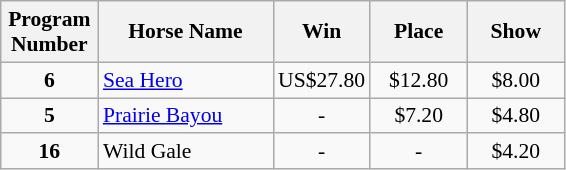<table class="wikitable sortable" style="font-size:90%">
<tr>
<th width="58px">Program<br>Number</th>
<th width="110px">Horse Name<br></th>
<th width="58px">Win<br></th>
<th width="58px">Place<br></th>
<th width="58px">Show</th>
</tr>
<tr>
<td align=center><strong>6</strong></td>
<td><a href='#'>Sea Hero</a></td>
<td align=center>US$27.80</td>
<td align=center>$12.80</td>
<td align=center>$8.00</td>
</tr>
<tr>
<td align=center><strong>5</strong></td>
<td><a href='#'>Prairie Bayou</a></td>
<td align=center>-</td>
<td align=center>$7.20</td>
<td align=center>$4.80</td>
</tr>
<tr>
<td align=center><strong>16</strong></td>
<td>Wild Gale</td>
<td align=center>-</td>
<td align=center>-</td>
<td align=center>$4.20</td>
</tr>
</table>
